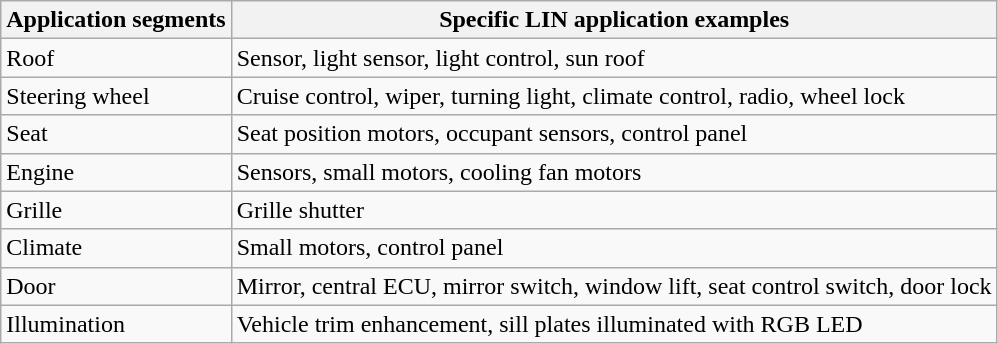<table class="wikitable">
<tr>
<th>Application segments</th>
<th>Specific LIN application examples</th>
</tr>
<tr>
<td>Roof</td>
<td>Sensor, light sensor, light control, sun roof</td>
</tr>
<tr>
<td>Steering wheel</td>
<td>Cruise control, wiper, turning light, climate control, radio, wheel lock</td>
</tr>
<tr>
<td>Seat</td>
<td>Seat position motors, occupant sensors, control panel</td>
</tr>
<tr>
<td>Engine</td>
<td>Sensors, small motors, cooling fan motors</td>
</tr>
<tr>
<td>Grille</td>
<td>Grille shutter</td>
</tr>
<tr>
<td>Climate</td>
<td>Small motors, control panel</td>
</tr>
<tr>
<td>Door</td>
<td>Mirror, central ECU, mirror switch, window lift, seat control switch, door lock</td>
</tr>
<tr>
<td>Illumination</td>
<td>Vehicle trim enhancement, sill plates illuminated with RGB LED</td>
</tr>
</table>
